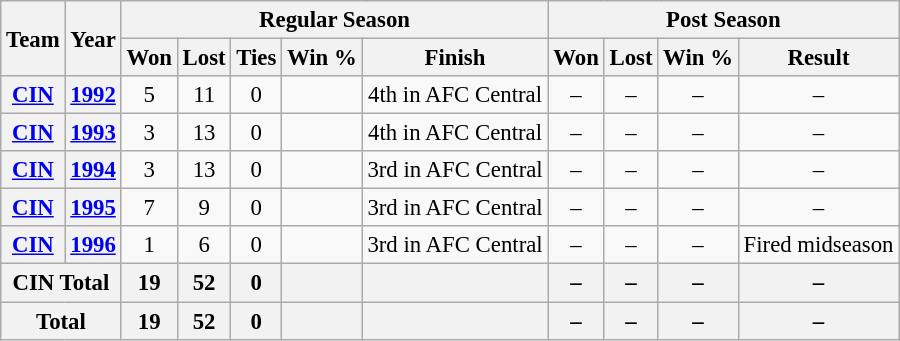<table class="wikitable" style="font-size: 95%; text-align:center;">
<tr>
<th rowspan="2">Team</th>
<th rowspan="2">Year</th>
<th colspan="5">Regular Season</th>
<th colspan="4">Post Season</th>
</tr>
<tr>
<th>Won</th>
<th>Lost</th>
<th>Ties</th>
<th>Win %</th>
<th>Finish</th>
<th>Won</th>
<th>Lost</th>
<th>Win %</th>
<th>Result</th>
</tr>
<tr>
<th><a href='#'>CIN</a></th>
<th><a href='#'>1992</a></th>
<td>5</td>
<td>11</td>
<td>0</td>
<td></td>
<td>4th in AFC Central</td>
<td>–</td>
<td>–</td>
<td>–</td>
<td>–</td>
</tr>
<tr>
<th><a href='#'>CIN</a></th>
<th><a href='#'>1993</a></th>
<td>3</td>
<td>13</td>
<td>0</td>
<td></td>
<td>4th in AFC Central</td>
<td>–</td>
<td>–</td>
<td>–</td>
<td>–</td>
</tr>
<tr>
<th><a href='#'>CIN</a></th>
<th><a href='#'>1994</a></th>
<td>3</td>
<td>13</td>
<td>0</td>
<td></td>
<td>3rd in AFC Central</td>
<td>–</td>
<td>–</td>
<td>–</td>
<td>–</td>
</tr>
<tr>
<th><a href='#'>CIN</a></th>
<th><a href='#'>1995</a></th>
<td>7</td>
<td>9</td>
<td>0</td>
<td></td>
<td>3rd in AFC Central</td>
<td>–</td>
<td>–</td>
<td>–</td>
<td>–</td>
</tr>
<tr>
<th><a href='#'>CIN</a></th>
<th><a href='#'>1996</a></th>
<td>1</td>
<td>6</td>
<td>0</td>
<td></td>
<td>3rd in AFC Central</td>
<td>–</td>
<td>–</td>
<td>–</td>
<td>Fired midseason</td>
</tr>
<tr>
<th colspan="2">CIN Total</th>
<th>19</th>
<th>52</th>
<th>0</th>
<th></th>
<th></th>
<th>–</th>
<th>–</th>
<th>–</th>
<th>–</th>
</tr>
<tr>
<th colspan="2">Total</th>
<th>19</th>
<th>52</th>
<th>0</th>
<th></th>
<th></th>
<th>–</th>
<th>–</th>
<th>–</th>
<th>–</th>
</tr>
</table>
